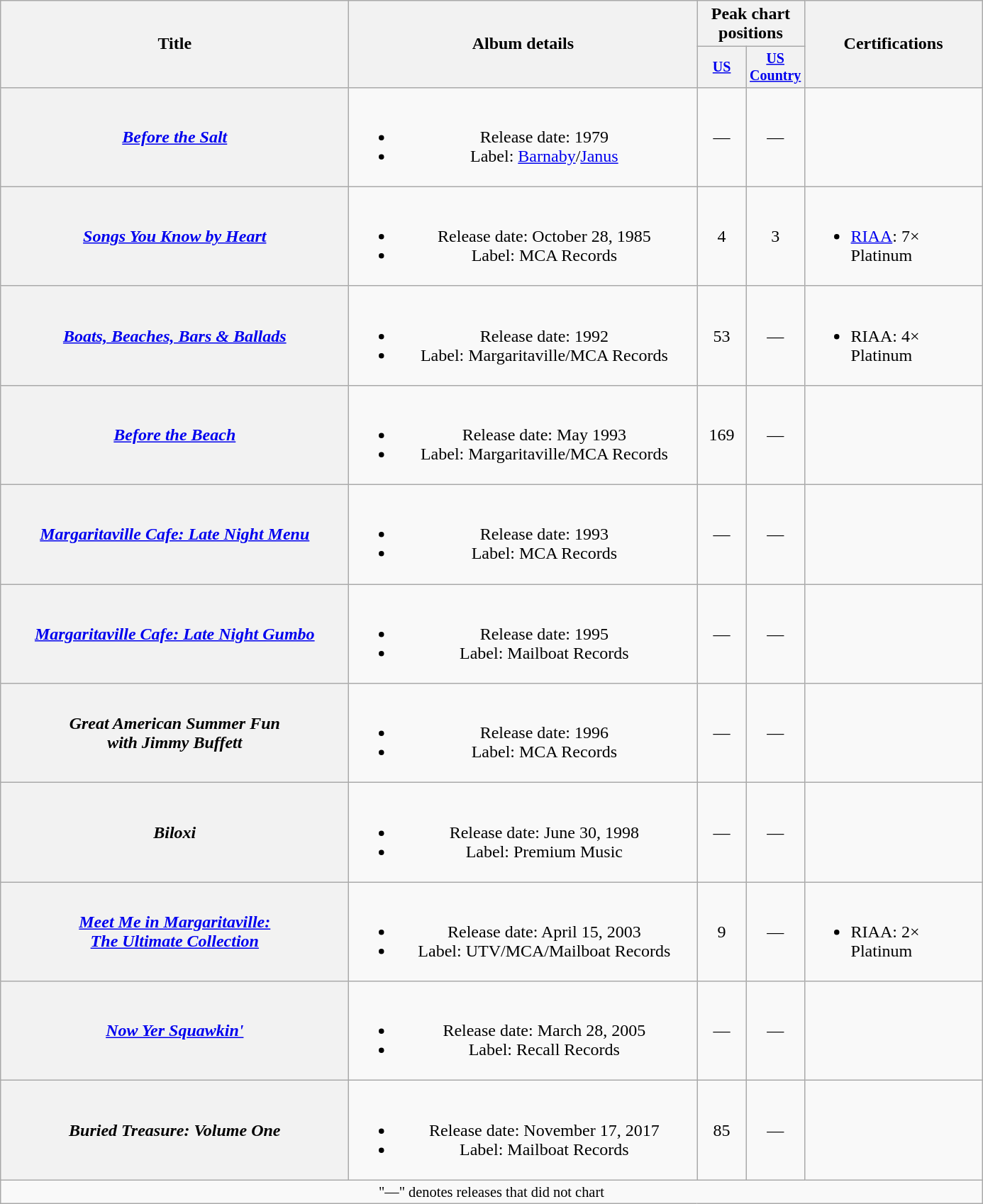<table class="wikitable plainrowheaders" style="text-align:center;">
<tr>
<th rowspan="2" style="width:20em;">Title</th>
<th rowspan="2" style="width:20em;">Album details</th>
<th colspan="2">Peak chart<br>positions</th>
<th rowspan="2" style="width:10em;">Certifications</th>
</tr>
<tr style="font-size:smaller;">
<th width="40"><a href='#'>US</a><br></th>
<th width="40"><a href='#'>US Country</a><br></th>
</tr>
<tr>
<th scope="row"><em><a href='#'>Before the Salt</a></em></th>
<td><br><ul><li>Release date: 1979</li><li>Label: <a href='#'>Barnaby</a>/<a href='#'>Janus</a></li></ul></td>
<td>—</td>
<td>—</td>
<td></td>
</tr>
<tr>
<th scope="row"><em><a href='#'>Songs You Know by Heart</a></em></th>
<td><br><ul><li>Release date: October 28, 1985</li><li>Label: MCA Records</li></ul></td>
<td>4</td>
<td>3</td>
<td align="left"><br><ul><li><a href='#'>RIAA</a>: 7× Platinum</li></ul></td>
</tr>
<tr>
<th scope="row"><em><a href='#'>Boats, Beaches, Bars & Ballads</a></em><br></th>
<td><br><ul><li>Release date: 1992</li><li>Label: Margaritaville/MCA Records</li></ul></td>
<td>53</td>
<td>—</td>
<td align="left"><br><ul><li>RIAA: 4× Platinum</li></ul></td>
</tr>
<tr>
<th scope="row"><em><a href='#'>Before the Beach</a></em></th>
<td><br><ul><li>Release date: May 1993</li><li>Label: Margaritaville/MCA Records</li></ul></td>
<td>169</td>
<td>—</td>
<td></td>
</tr>
<tr>
<th scope="row"><em><a href='#'>Margaritaville Cafe: Late Night Menu</a></em></th>
<td><br><ul><li>Release date: 1993</li><li>Label: MCA Records</li></ul></td>
<td>—</td>
<td>—</td>
<td></td>
</tr>
<tr>
<th scope="row"><em><a href='#'>Margaritaville Cafe: Late Night Gumbo</a></em></th>
<td><br><ul><li>Release date: 1995</li><li>Label: Mailboat Records</li></ul></td>
<td>—</td>
<td>—</td>
<td></td>
</tr>
<tr>
<th scope="row"><em>Great American Summer Fun<br>with Jimmy Buffett</em></th>
<td><br><ul><li>Release date: 1996</li><li>Label: MCA Records</li></ul></td>
<td>—</td>
<td>—</td>
<td></td>
</tr>
<tr>
<th scope="row"><em>Biloxi</em></th>
<td><br><ul><li>Release date: June 30, 1998</li><li>Label: Premium Music</li></ul></td>
<td>—</td>
<td>—</td>
<td></td>
</tr>
<tr>
<th scope="row"><em><a href='#'>Meet Me in Margaritaville:<br>The Ultimate Collection</a></em></th>
<td><br><ul><li>Release date: April 15, 2003</li><li>Label: UTV/MCA/Mailboat Records</li></ul></td>
<td>9</td>
<td>—</td>
<td align="left"><br><ul><li>RIAA: 2× Platinum</li></ul></td>
</tr>
<tr>
<th scope="row"><em><a href='#'>Now Yer Squawkin'</a></em></th>
<td><br><ul><li>Release date: March 28, 2005</li><li>Label: Recall Records</li></ul></td>
<td>—</td>
<td>—</td>
<td></td>
</tr>
<tr>
<th scope="row"><em>Buried Treasure: Volume One</em></th>
<td><br><ul><li>Release date: November 17, 2017</li><li>Label: Mailboat Records</li></ul></td>
<td>85</td>
<td>—</td>
<td></td>
</tr>
<tr>
<td colspan="5" style="font-size: 85%">"—" denotes releases that did not chart</td>
</tr>
</table>
